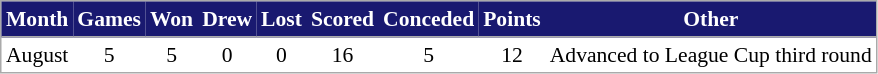<table cellspacing="0" cellpadding="3" style="border:1px solid #aaa; font-size:90%;">
<tr style="background:#191970; color:white;">
<th style="border-bottom:1px solid #aaa; text-align:center;">Month</th>
<th style="border-bottom:1px solid #aaa; text-align:center;">Games</th>
<th style="border-bottom:1px solid #aaa; text-align:center;">Won</th>
<th style="border-bottom:1px solid #aaa; text-align:center;">Drew</th>
<th style="border-bottom:1px solid #aaa; text-align:center;">Lost</th>
<th style="border-bottom:1px solid #aaa; text-align:center;">Scored</th>
<th style="border-bottom:1px solid #aaa; text-align:center;">Conceded</th>
<th style="border-bottom:1px solid #aaa; text-align:center;">Points</th>
<th style="border-bottom:1px solid #aaa; text-align:center;">Other</th>
</tr>
<tr style="text-align:center;">
<td>August</td>
<td style="text-align:center;">5</td>
<td style="text-align:center;">5</td>
<td style="text-align:center;">0</td>
<td style="text-align:center;">0</td>
<td style="text-align:center;">16</td>
<td style="text-align:center;">5</td>
<td style="text-align:center;">12</td>
<td style="text-align:center;">Advanced to League Cup third round</td>
</tr>
</table>
